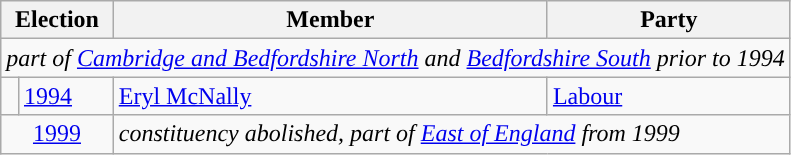<table class="wikitable">
<tr>
<th colspan="2">Election</th>
<th>Member</th>
<th>Party</th>
</tr>
<tr>
<td colspan="4" align="center"><em>part of <a href='#'>Cambridge and Bedfordshire North</a> and <a href='#'>Bedfordshire South</a> prior to 1994</em></td>
</tr>
<tr>
<td style="background-color: "></td>
<td><a href='#'>1994</a></td>
<td><a href='#'>Eryl McNally</a></td>
<td><a href='#'>Labour</a></td>
</tr>
<tr>
<td colspan="2" align="center"><a href='#'>1999</a></td>
<td colspan="2"><em>constituency abolished, part of <a href='#'>East of England</a> from 1999</em></td>
</tr>
</table>
